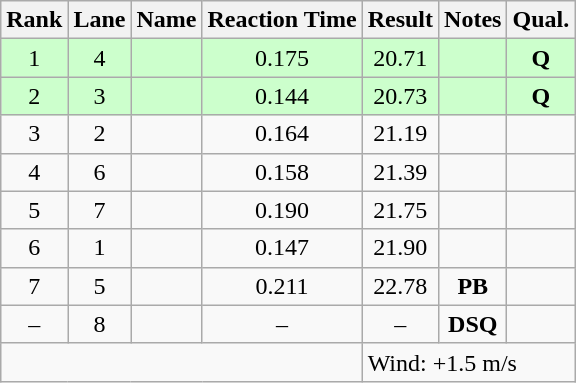<table class="wikitable" style="text-align:center">
<tr>
<th>Rank</th>
<th>Lane</th>
<th>Name</th>
<th>Reaction Time</th>
<th>Result</th>
<th>Notes</th>
<th>Qual.</th>
</tr>
<tr bgcolor=ccffcc>
<td>1</td>
<td>4</td>
<td align="left"></td>
<td>0.175</td>
<td>20.71</td>
<td></td>
<td><strong>Q</strong></td>
</tr>
<tr bgcolor=ccffcc>
<td>2</td>
<td>3</td>
<td align="left"></td>
<td>0.144</td>
<td>20.73</td>
<td></td>
<td><strong>Q</strong></td>
</tr>
<tr>
<td>3</td>
<td>2</td>
<td align="left"></td>
<td>0.164</td>
<td>21.19</td>
<td></td>
<td></td>
</tr>
<tr>
<td>4</td>
<td>6</td>
<td align="left"></td>
<td>0.158</td>
<td>21.39</td>
<td></td>
<td></td>
</tr>
<tr>
<td>5</td>
<td>7</td>
<td align="left"></td>
<td>0.190</td>
<td>21.75</td>
<td></td>
<td></td>
</tr>
<tr>
<td>6</td>
<td>1</td>
<td align="left"></td>
<td>0.147</td>
<td>21.90</td>
<td></td>
<td></td>
</tr>
<tr>
<td>7</td>
<td>5</td>
<td align="left"></td>
<td>0.211</td>
<td>22.78</td>
<td><strong>PB</strong></td>
<td></td>
</tr>
<tr>
<td>–</td>
<td>8</td>
<td align="left"></td>
<td>–</td>
<td>–</td>
<td><strong>DSQ</strong></td>
<td></td>
</tr>
<tr class="sortbottom">
<td colspan=4></td>
<td colspan="3" style="text-align:left;">Wind: +1.5 m/s</td>
</tr>
</table>
